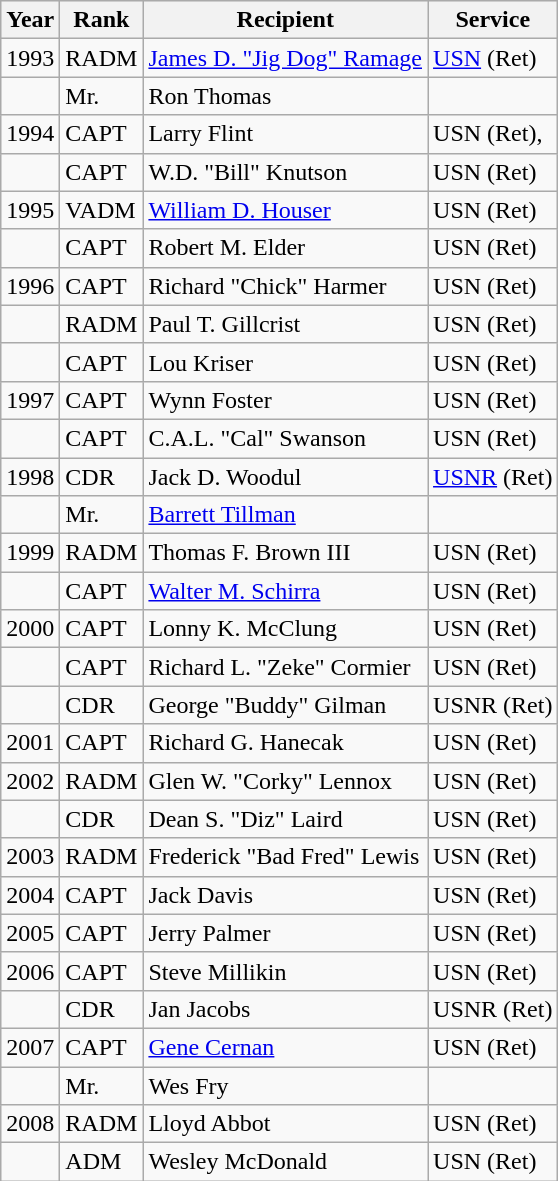<table class="wikitable" style="float:left;">
<tr style="background:#efefef;">
<th>Year</th>
<th>Rank</th>
<th>Recipient</th>
<th>Service</th>
</tr>
<tr>
<td>1993</td>
<td>RADM</td>
<td><a href='#'>James D. "Jig Dog" Ramage</a></td>
<td><a href='#'>USN</a> (Ret)</td>
</tr>
<tr>
<td></td>
<td>Mr.</td>
<td>Ron Thomas</td>
</tr>
<tr>
<td>1994</td>
<td>CAPT</td>
<td>Larry Flint</td>
<td>USN (Ret),</td>
</tr>
<tr>
<td></td>
<td>CAPT</td>
<td>W.D. "Bill" Knutson</td>
<td>USN (Ret)</td>
</tr>
<tr>
<td>1995</td>
<td>VADM</td>
<td><a href='#'>William D. Houser</a></td>
<td>USN (Ret)</td>
</tr>
<tr>
<td></td>
<td>CAPT</td>
<td>Robert M. Elder</td>
<td>USN (Ret)</td>
</tr>
<tr>
<td>1996</td>
<td>CAPT</td>
<td>Richard "Chick" Harmer</td>
<td>USN (Ret)</td>
</tr>
<tr>
<td></td>
<td>RADM</td>
<td>Paul T. Gillcrist</td>
<td>USN (Ret)</td>
</tr>
<tr>
<td></td>
<td>CAPT</td>
<td>Lou Kriser</td>
<td>USN (Ret)</td>
</tr>
<tr>
<td>1997</td>
<td>CAPT</td>
<td>Wynn Foster</td>
<td>USN (Ret)</td>
</tr>
<tr>
<td></td>
<td>CAPT</td>
<td>C.A.L. "Cal" Swanson</td>
<td>USN (Ret)</td>
</tr>
<tr>
<td>1998</td>
<td>CDR</td>
<td>Jack D. Woodul</td>
<td><a href='#'>USNR</a> (Ret)</td>
</tr>
<tr>
<td></td>
<td>Mr.</td>
<td><a href='#'>Barrett Tillman</a></td>
</tr>
<tr>
<td>1999</td>
<td>RADM</td>
<td>Thomas F. Brown III</td>
<td>USN (Ret)</td>
</tr>
<tr>
<td></td>
<td>CAPT</td>
<td><a href='#'>Walter M. Schirra</a></td>
<td>USN (Ret)</td>
</tr>
<tr>
<td>2000</td>
<td>CAPT</td>
<td>Lonny K. McClung</td>
<td>USN (Ret)</td>
</tr>
<tr>
<td></td>
<td>CAPT</td>
<td>Richard L. "Zeke" Cormier</td>
<td>USN (Ret)</td>
</tr>
<tr>
<td></td>
<td>CDR</td>
<td>George "Buddy" Gilman</td>
<td>USNR (Ret)</td>
</tr>
<tr>
<td>2001</td>
<td>CAPT</td>
<td>Richard G. Hanecak</td>
<td>USN (Ret)</td>
</tr>
<tr>
<td>2002</td>
<td>RADM</td>
<td>Glen W. "Corky" Lennox</td>
<td>USN (Ret)</td>
</tr>
<tr>
<td></td>
<td>CDR</td>
<td>Dean S. "Diz" Laird</td>
<td>USN (Ret)</td>
</tr>
<tr>
<td>2003</td>
<td>RADM</td>
<td>Frederick "Bad Fred" Lewis</td>
<td>USN (Ret)</td>
</tr>
<tr>
<td>2004</td>
<td>CAPT</td>
<td>Jack Davis</td>
<td>USN (Ret)</td>
</tr>
<tr>
<td>2005</td>
<td>CAPT</td>
<td>Jerry Palmer</td>
<td>USN (Ret)</td>
</tr>
<tr>
<td>2006</td>
<td>CAPT</td>
<td>Steve Millikin</td>
<td>USN (Ret)</td>
</tr>
<tr>
<td></td>
<td>CDR</td>
<td>Jan Jacobs</td>
<td>USNR (Ret)</td>
</tr>
<tr>
<td>2007</td>
<td>CAPT</td>
<td><a href='#'>Gene Cernan</a></td>
<td>USN (Ret)</td>
</tr>
<tr>
<td></td>
<td>Mr.</td>
<td>Wes Fry</td>
<td></td>
</tr>
<tr>
<td>2008</td>
<td>RADM</td>
<td>Lloyd Abbot</td>
<td>USN (Ret)</td>
</tr>
<tr>
<td></td>
<td>ADM</td>
<td>Wesley McDonald</td>
<td>USN (Ret)</td>
</tr>
</table>
